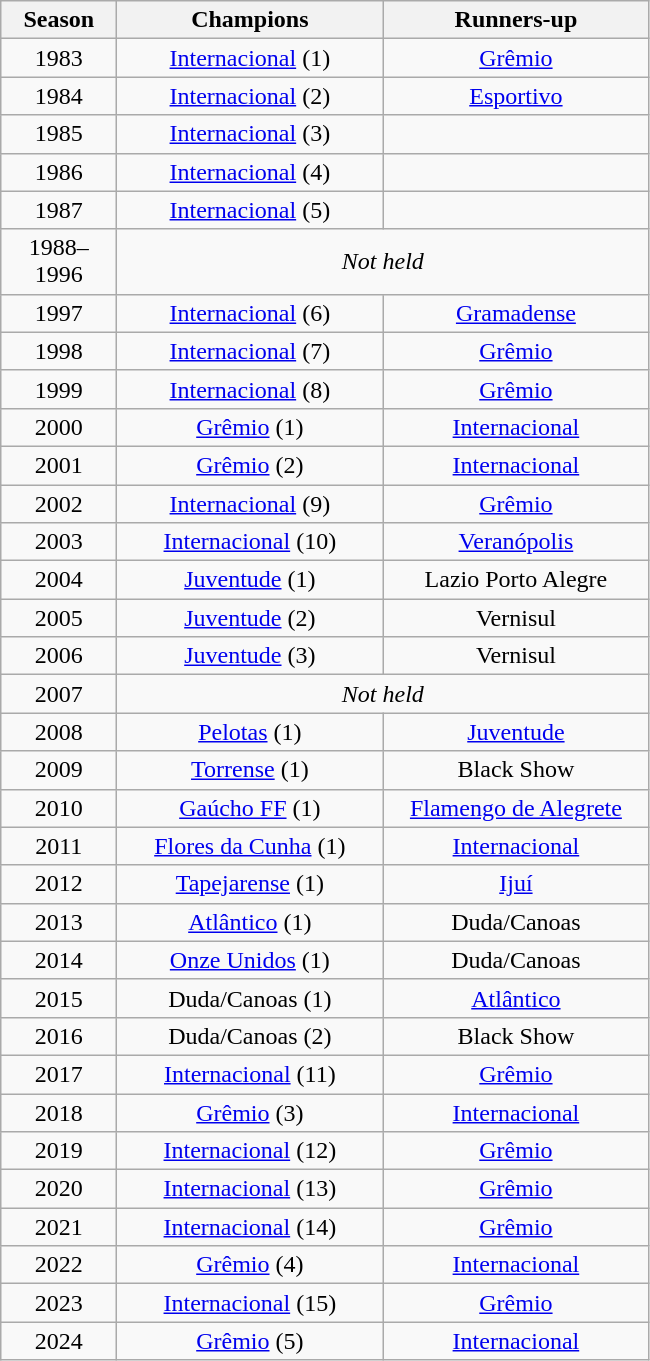<table class="wikitable" style="text-align:center; margin-left:1em;">
<tr>
<th style="width:70px">Season</th>
<th style="width:170px">Champions</th>
<th style="width:170px">Runners-up</th>
</tr>
<tr>
<td>1983</td>
<td><a href='#'>Internacional</a> (1)</td>
<td><a href='#'>Grêmio</a></td>
</tr>
<tr>
<td>1984</td>
<td><a href='#'>Internacional</a> (2)</td>
<td><a href='#'>Esportivo</a></td>
</tr>
<tr>
<td>1985</td>
<td><a href='#'>Internacional</a> (3)</td>
<td></td>
</tr>
<tr>
<td>1986</td>
<td><a href='#'>Internacional</a> (4)</td>
<td></td>
</tr>
<tr>
<td>1987</td>
<td><a href='#'>Internacional</a> (5)</td>
<td></td>
</tr>
<tr>
<td>1988–1996</td>
<td colspan=2><em>Not held</em></td>
</tr>
<tr>
<td>1997</td>
<td><a href='#'>Internacional</a> (6)</td>
<td><a href='#'>Gramadense</a></td>
</tr>
<tr>
<td>1998</td>
<td><a href='#'>Internacional</a> (7)</td>
<td><a href='#'>Grêmio</a></td>
</tr>
<tr>
<td>1999</td>
<td><a href='#'>Internacional</a> (8)</td>
<td><a href='#'>Grêmio</a></td>
</tr>
<tr>
<td>2000</td>
<td><a href='#'>Grêmio</a> (1)</td>
<td><a href='#'>Internacional</a></td>
</tr>
<tr>
<td>2001</td>
<td><a href='#'>Grêmio</a> (2)</td>
<td><a href='#'>Internacional</a></td>
</tr>
<tr>
<td>2002</td>
<td><a href='#'>Internacional</a> (9)</td>
<td><a href='#'>Grêmio</a></td>
</tr>
<tr>
<td>2003</td>
<td><a href='#'>Internacional</a> (10)</td>
<td><a href='#'>Veranópolis</a></td>
</tr>
<tr>
<td>2004</td>
<td><a href='#'>Juventude</a> (1)</td>
<td>Lazio Porto Alegre</td>
</tr>
<tr>
<td>2005</td>
<td><a href='#'>Juventude</a> (2)</td>
<td>Vernisul</td>
</tr>
<tr>
<td>2006</td>
<td><a href='#'>Juventude</a> (3)</td>
<td>Vernisul</td>
</tr>
<tr>
<td>2007</td>
<td colspan=2><em>Not held</em></td>
</tr>
<tr>
<td>2008</td>
<td><a href='#'>Pelotas</a> (1)</td>
<td><a href='#'>Juventude</a></td>
</tr>
<tr>
<td>2009</td>
<td><a href='#'>Torrense</a> (1)</td>
<td>Black Show</td>
</tr>
<tr>
<td>2010</td>
<td><a href='#'>Gaúcho FF</a> (1)</td>
<td><a href='#'>Flamengo de Alegrete</a></td>
</tr>
<tr>
<td>2011</td>
<td><a href='#'>Flores da Cunha</a> (1)</td>
<td><a href='#'>Internacional</a></td>
</tr>
<tr>
<td>2012</td>
<td><a href='#'>Tapejarense</a> (1)</td>
<td><a href='#'>Ijuí</a></td>
</tr>
<tr>
<td>2013</td>
<td><a href='#'>Atlântico</a> (1)</td>
<td>Duda/Canoas</td>
</tr>
<tr>
<td>2014</td>
<td><a href='#'>Onze Unidos</a> (1)</td>
<td>Duda/Canoas</td>
</tr>
<tr>
<td>2015</td>
<td>Duda/Canoas (1)</td>
<td><a href='#'>Atlântico</a></td>
</tr>
<tr>
<td>2016</td>
<td>Duda/Canoas (2)</td>
<td>Black Show</td>
</tr>
<tr>
<td>2017</td>
<td><a href='#'>Internacional</a> (11)</td>
<td><a href='#'>Grêmio</a></td>
</tr>
<tr>
<td>2018</td>
<td><a href='#'>Grêmio</a> (3)</td>
<td><a href='#'>Internacional</a></td>
</tr>
<tr>
<td>2019</td>
<td><a href='#'>Internacional</a> (12)</td>
<td><a href='#'>Grêmio</a></td>
</tr>
<tr>
<td>2020</td>
<td><a href='#'>Internacional</a> (13)</td>
<td><a href='#'>Grêmio</a></td>
</tr>
<tr>
<td>2021</td>
<td><a href='#'>Internacional</a> (14)</td>
<td><a href='#'>Grêmio</a></td>
</tr>
<tr>
<td>2022</td>
<td><a href='#'>Grêmio</a> (4)</td>
<td><a href='#'>Internacional</a></td>
</tr>
<tr>
<td>2023</td>
<td><a href='#'>Internacional</a> (15)</td>
<td><a href='#'>Grêmio</a></td>
</tr>
<tr>
<td>2024</td>
<td><a href='#'>Grêmio</a> (5)</td>
<td><a href='#'>Internacional</a></td>
</tr>
</table>
